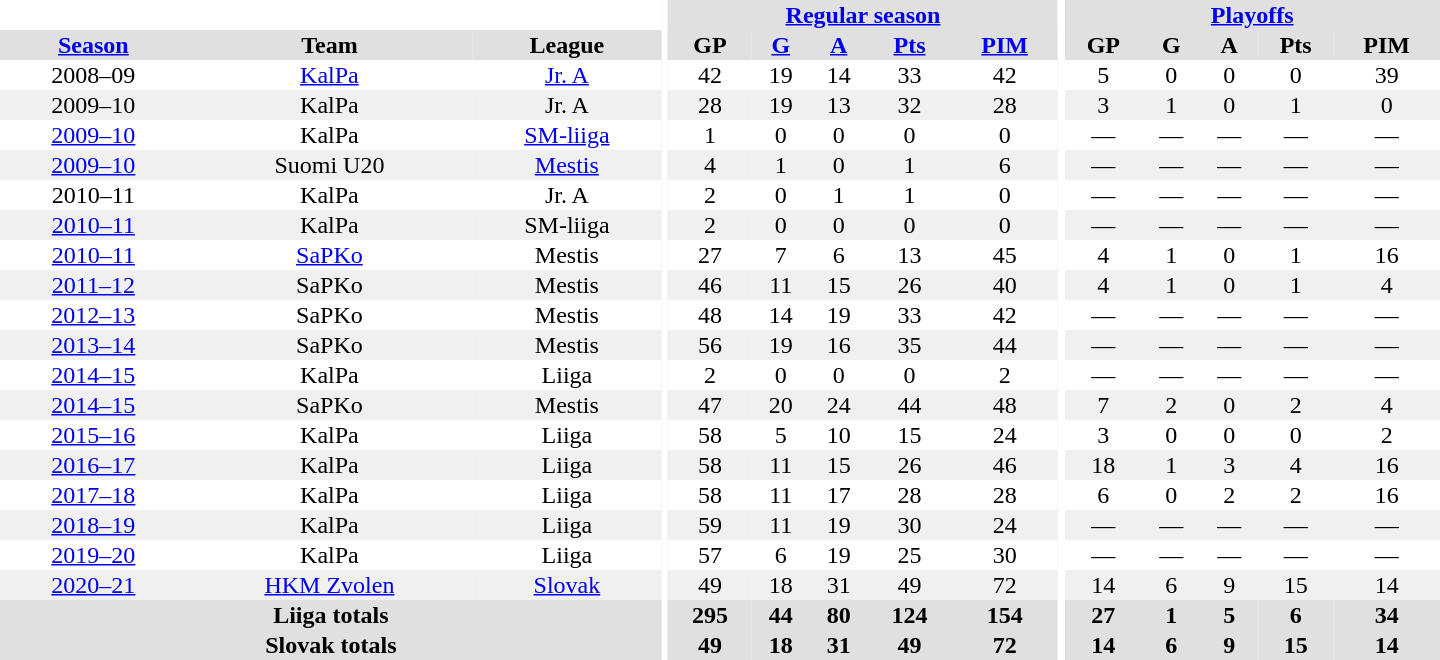<table border="0" cellpadding="1" cellspacing="0" style="text-align:center; width:60em">
<tr bgcolor="#e0e0e0">
<th colspan="3" bgcolor="#ffffff"></th>
<th rowspan="99" bgcolor="#ffffff"></th>
<th colspan="5"><a href='#'>Regular season</a></th>
<th rowspan="99" bgcolor="#ffffff"></th>
<th colspan="5"><a href='#'>Playoffs</a></th>
</tr>
<tr bgcolor="#e0e0e0">
<th><a href='#'>Season</a></th>
<th>Team</th>
<th>League</th>
<th>GP</th>
<th><a href='#'>G</a></th>
<th><a href='#'>A</a></th>
<th><a href='#'>Pts</a></th>
<th><a href='#'>PIM</a></th>
<th>GP</th>
<th>G</th>
<th>A</th>
<th>Pts</th>
<th>PIM</th>
</tr>
<tr>
<td>2008–09</td>
<td><a href='#'>KalPa</a></td>
<td><a href='#'>Jr. A</a></td>
<td>42</td>
<td>19</td>
<td>14</td>
<td>33</td>
<td>42</td>
<td>5</td>
<td>0</td>
<td>0</td>
<td>0</td>
<td>39</td>
</tr>
<tr bgcolor="#f0f0f0">
<td>2009–10</td>
<td>KalPa</td>
<td>Jr. A</td>
<td>28</td>
<td>19</td>
<td>13</td>
<td>32</td>
<td>28</td>
<td>3</td>
<td>1</td>
<td>0</td>
<td>1</td>
<td>0</td>
</tr>
<tr>
<td><a href='#'>2009–10</a></td>
<td>KalPa</td>
<td><a href='#'>SM-liiga</a></td>
<td>1</td>
<td>0</td>
<td>0</td>
<td>0</td>
<td>0</td>
<td>—</td>
<td>—</td>
<td>—</td>
<td>—</td>
<td>—</td>
</tr>
<tr bgcolor="#f0f0f0">
<td><a href='#'>2009–10</a></td>
<td>Suomi U20</td>
<td><a href='#'>Mestis</a></td>
<td>4</td>
<td>1</td>
<td>0</td>
<td>1</td>
<td>6</td>
<td>—</td>
<td>—</td>
<td>—</td>
<td>—</td>
<td>—</td>
</tr>
<tr>
<td>2010–11</td>
<td>KalPa</td>
<td>Jr. A</td>
<td>2</td>
<td>0</td>
<td>1</td>
<td>1</td>
<td>0</td>
<td>—</td>
<td>—</td>
<td>—</td>
<td>—</td>
<td>—</td>
</tr>
<tr bgcolor="#f0f0f0">
<td><a href='#'>2010–11</a></td>
<td>KalPa</td>
<td>SM-liiga</td>
<td>2</td>
<td>0</td>
<td>0</td>
<td>0</td>
<td>0</td>
<td>—</td>
<td>—</td>
<td>—</td>
<td>—</td>
<td>—</td>
</tr>
<tr>
<td><a href='#'>2010–11</a></td>
<td><a href='#'>SaPKo</a></td>
<td>Mestis</td>
<td>27</td>
<td>7</td>
<td>6</td>
<td>13</td>
<td>45</td>
<td>4</td>
<td>1</td>
<td>0</td>
<td>1</td>
<td>16</td>
</tr>
<tr bgcolor="#f0f0f0">
<td><a href='#'>2011–12</a></td>
<td>SaPKo</td>
<td>Mestis</td>
<td>46</td>
<td>11</td>
<td>15</td>
<td>26</td>
<td>40</td>
<td>4</td>
<td>1</td>
<td>0</td>
<td>1</td>
<td>4</td>
</tr>
<tr>
<td><a href='#'>2012–13</a></td>
<td>SaPKo</td>
<td>Mestis</td>
<td>48</td>
<td>14</td>
<td>19</td>
<td>33</td>
<td>42</td>
<td>—</td>
<td>—</td>
<td>—</td>
<td>—</td>
<td>—</td>
</tr>
<tr bgcolor="#f0f0f0">
<td><a href='#'>2013–14</a></td>
<td>SaPKo</td>
<td>Mestis</td>
<td>56</td>
<td>19</td>
<td>16</td>
<td>35</td>
<td>44</td>
<td>—</td>
<td>—</td>
<td>—</td>
<td>—</td>
<td>—</td>
</tr>
<tr>
<td><a href='#'>2014–15</a></td>
<td>KalPa</td>
<td>Liiga</td>
<td>2</td>
<td>0</td>
<td>0</td>
<td>0</td>
<td>2</td>
<td>—</td>
<td>—</td>
<td>—</td>
<td>—</td>
<td>—</td>
</tr>
<tr bgcolor="#f0f0f0">
<td><a href='#'>2014–15</a></td>
<td>SaPKo</td>
<td>Mestis</td>
<td>47</td>
<td>20</td>
<td>24</td>
<td>44</td>
<td>48</td>
<td>7</td>
<td>2</td>
<td>0</td>
<td>2</td>
<td>4</td>
</tr>
<tr>
<td><a href='#'>2015–16</a></td>
<td>KalPa</td>
<td>Liiga</td>
<td>58</td>
<td>5</td>
<td>10</td>
<td>15</td>
<td>24</td>
<td>3</td>
<td>0</td>
<td>0</td>
<td>0</td>
<td>2</td>
</tr>
<tr bgcolor="#f0f0f0">
<td><a href='#'>2016–17</a></td>
<td>KalPa</td>
<td>Liiga</td>
<td>58</td>
<td>11</td>
<td>15</td>
<td>26</td>
<td>46</td>
<td>18</td>
<td>1</td>
<td>3</td>
<td>4</td>
<td>16</td>
</tr>
<tr>
<td><a href='#'>2017–18</a></td>
<td>KalPa</td>
<td>Liiga</td>
<td>58</td>
<td>11</td>
<td>17</td>
<td>28</td>
<td>28</td>
<td>6</td>
<td>0</td>
<td>2</td>
<td>2</td>
<td>16</td>
</tr>
<tr bgcolor="#f0f0f0">
<td><a href='#'>2018–19</a></td>
<td>KalPa</td>
<td>Liiga</td>
<td>59</td>
<td>11</td>
<td>19</td>
<td>30</td>
<td>24</td>
<td>—</td>
<td>—</td>
<td>—</td>
<td>—</td>
<td>—</td>
</tr>
<tr>
<td><a href='#'>2019–20</a></td>
<td>KalPa</td>
<td>Liiga</td>
<td>57</td>
<td>6</td>
<td>19</td>
<td>25</td>
<td>30</td>
<td>—</td>
<td>—</td>
<td>—</td>
<td>—</td>
<td>—</td>
</tr>
<tr bgcolor="#f0f0f0">
<td><a href='#'>2020–21</a></td>
<td><a href='#'>HKM Zvolen</a></td>
<td><a href='#'>Slovak</a></td>
<td>49</td>
<td>18</td>
<td>31</td>
<td>49</td>
<td>72</td>
<td>14</td>
<td>6</td>
<td>9</td>
<td>15</td>
<td>14</td>
</tr>
<tr bgcolor="#e0e0e0">
<th colspan="3">Liiga totals</th>
<th>295</th>
<th>44</th>
<th>80</th>
<th>124</th>
<th>154</th>
<th>27</th>
<th>1</th>
<th>5</th>
<th>6</th>
<th>34</th>
</tr>
<tr bgcolor="#e0e0e0">
<th colspan="3">Slovak totals</th>
<th>49</th>
<th>18</th>
<th>31</th>
<th>49</th>
<th>72</th>
<th>14</th>
<th>6</th>
<th>9</th>
<th>15</th>
<th>14</th>
</tr>
</table>
